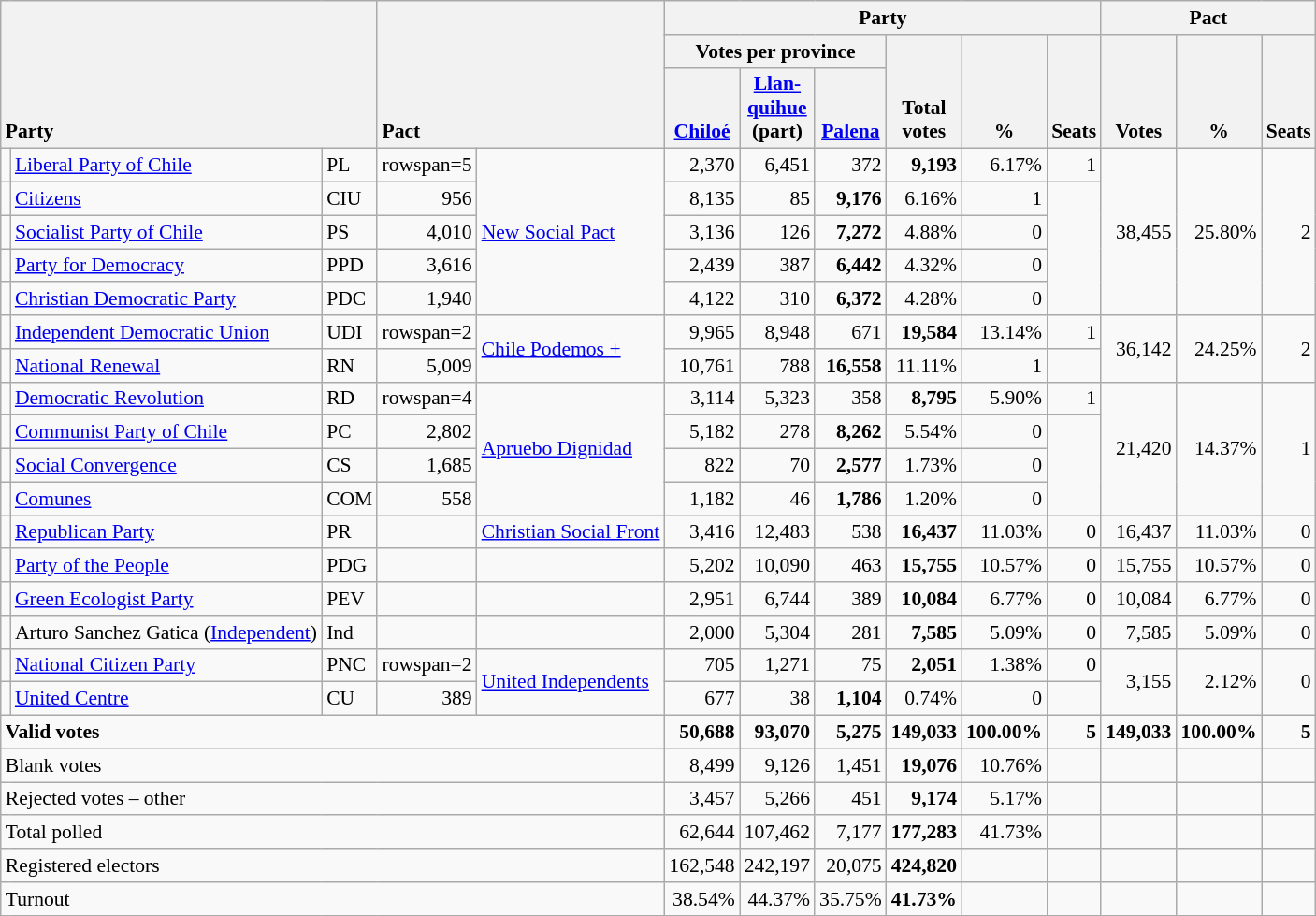<table class="wikitable" border="1" style="font-size:90%; text-align:right; white-space: nowrap;">
<tr>
<th style="text-align:left;" valign=bottom rowspan=3 colspan=3>Party</th>
<th style="text-align:left;" valign=bottom rowspan=3 colspan=2>Pact</th>
<th colspan=6>Party</th>
<th colspan=3>Pact</th>
</tr>
<tr>
<th colspan=3>Votes per province</th>
<th align=center valign=bottom rowspan=2 width="40">Total<br>votes</th>
<th align=center valign=bottom rowspan=2 width="40">%</th>
<th align=center valign=bottom rowspan=2>Seats</th>
<th align=center valign=bottom rowspan=2 width="40">Votes</th>
<th align=center valign=bottom rowspan=2 width="40">%</th>
<th align=center valign=bottom rowspan=2>Seats</th>
</tr>
<tr>
<th align=center valign=bottom width="40"><a href='#'>Chiloé</a></th>
<th align=center valign=bottom width="40"><a href='#'>Llan-<br>quihue</a><br>(part)</th>
<th align=center valign=bottom width="40"><a href='#'>Palena</a></th>
</tr>
<tr>
<td></td>
<td align=left><a href='#'>Liberal Party of Chile</a></td>
<td align=left>PL</td>
<td>rowspan=5 </td>
<td rowspan=5 align=left><a href='#'>New Social Pact</a></td>
<td>2,370</td>
<td>6,451</td>
<td>372</td>
<td><strong>9,193</strong></td>
<td>6.17%</td>
<td>1</td>
<td rowspan=5>38,455</td>
<td rowspan=5>25.80%</td>
<td rowspan=5>2</td>
</tr>
<tr>
<td></td>
<td align=left><a href='#'>Citizens</a></td>
<td align=left>CIU</td>
<td>956</td>
<td>8,135</td>
<td>85</td>
<td><strong>9,176</strong></td>
<td>6.16%</td>
<td>1</td>
</tr>
<tr>
<td></td>
<td align=left><a href='#'>Socialist Party of Chile</a></td>
<td align=left>PS</td>
<td>4,010</td>
<td>3,136</td>
<td>126</td>
<td><strong>7,272</strong></td>
<td>4.88%</td>
<td>0</td>
</tr>
<tr>
<td></td>
<td align=left><a href='#'>Party for Democracy</a></td>
<td align=left>PPD</td>
<td>3,616</td>
<td>2,439</td>
<td>387</td>
<td><strong>6,442</strong></td>
<td>4.32%</td>
<td>0</td>
</tr>
<tr>
<td></td>
<td align=left><a href='#'>Christian Democratic Party</a></td>
<td align=left>PDC</td>
<td>1,940</td>
<td>4,122</td>
<td>310</td>
<td><strong>6,372</strong></td>
<td>4.28%</td>
<td>0</td>
</tr>
<tr>
<td></td>
<td align=left><a href='#'>Independent Democratic Union</a></td>
<td align=left>UDI</td>
<td>rowspan=2 </td>
<td rowspan=2 align=left><a href='#'>Chile Podemos +</a></td>
<td>9,965</td>
<td>8,948</td>
<td>671</td>
<td><strong>19,584</strong></td>
<td>13.14%</td>
<td>1</td>
<td rowspan=2>36,142</td>
<td rowspan=2>24.25%</td>
<td rowspan=2>2</td>
</tr>
<tr>
<td></td>
<td align=left><a href='#'>National Renewal</a></td>
<td align=left>RN</td>
<td>5,009</td>
<td>10,761</td>
<td>788</td>
<td><strong>16,558</strong></td>
<td>11.11%</td>
<td>1</td>
</tr>
<tr>
<td></td>
<td align=left><a href='#'>Democratic Revolution</a></td>
<td align=left>RD</td>
<td>rowspan=4 </td>
<td rowspan=4 align=left><a href='#'>Apruebo Dignidad</a></td>
<td>3,114</td>
<td>5,323</td>
<td>358</td>
<td><strong>8,795</strong></td>
<td>5.90%</td>
<td>1</td>
<td rowspan=4>21,420</td>
<td rowspan=4>14.37%</td>
<td rowspan=4>1</td>
</tr>
<tr>
<td></td>
<td align=left><a href='#'>Communist Party of Chile</a></td>
<td align=left>PC</td>
<td>2,802</td>
<td>5,182</td>
<td>278</td>
<td><strong>8,262</strong></td>
<td>5.54%</td>
<td>0</td>
</tr>
<tr>
<td></td>
<td align=left><a href='#'>Social Convergence</a></td>
<td align=left>CS</td>
<td>1,685</td>
<td>822</td>
<td>70</td>
<td><strong>2,577</strong></td>
<td>1.73%</td>
<td>0</td>
</tr>
<tr>
<td></td>
<td align=left><a href='#'>Comunes</a></td>
<td align=left>COM</td>
<td>558</td>
<td>1,182</td>
<td>46</td>
<td><strong>1,786</strong></td>
<td>1.20%</td>
<td>0</td>
</tr>
<tr>
<td></td>
<td align=left><a href='#'>Republican Party</a></td>
<td align=left>PR</td>
<td></td>
<td align=left><a href='#'>Christian Social Front</a></td>
<td>3,416</td>
<td>12,483</td>
<td>538</td>
<td><strong>16,437</strong></td>
<td>11.03%</td>
<td>0</td>
<td>16,437</td>
<td>11.03%</td>
<td>0</td>
</tr>
<tr>
<td></td>
<td align=left><a href='#'>Party of the People</a></td>
<td align=left>PDG</td>
<td></td>
<td></td>
<td>5,202</td>
<td>10,090</td>
<td>463</td>
<td><strong>15,755</strong></td>
<td>10.57%</td>
<td>0</td>
<td>15,755</td>
<td>10.57%</td>
<td>0</td>
</tr>
<tr>
<td></td>
<td align=left><a href='#'>Green Ecologist Party</a></td>
<td align=left>PEV</td>
<td></td>
<td></td>
<td>2,951</td>
<td>6,744</td>
<td>389</td>
<td><strong>10,084</strong></td>
<td>6.77%</td>
<td>0</td>
<td>10,084</td>
<td>6.77%</td>
<td>0</td>
</tr>
<tr>
<td></td>
<td align=left>Arturo Sanchez Gatica (<a href='#'>Independent</a>)</td>
<td align=left>Ind</td>
<td></td>
<td></td>
<td>2,000</td>
<td>5,304</td>
<td>281</td>
<td><strong>7,585</strong></td>
<td>5.09%</td>
<td>0</td>
<td>7,585</td>
<td>5.09%</td>
<td>0</td>
</tr>
<tr>
<td></td>
<td align=left><a href='#'>National Citizen Party</a></td>
<td align=left>PNC</td>
<td>rowspan=2 </td>
<td rowspan=2 align=left><a href='#'>United Independents</a></td>
<td>705</td>
<td>1,271</td>
<td>75</td>
<td><strong>2,051</strong></td>
<td>1.38%</td>
<td>0</td>
<td rowspan=2>3,155</td>
<td rowspan=2>2.12%</td>
<td rowspan=2>0</td>
</tr>
<tr>
<td></td>
<td align=left><a href='#'>United Centre</a></td>
<td align=left>CU</td>
<td>389</td>
<td>677</td>
<td>38</td>
<td><strong>1,104</strong></td>
<td>0.74%</td>
<td>0</td>
</tr>
<tr style="font-weight:bold">
<td align=left colspan=5>Valid votes</td>
<td>50,688</td>
<td>93,070</td>
<td>5,275</td>
<td>149,033</td>
<td>100.00%</td>
<td>5</td>
<td>149,033</td>
<td>100.00%</td>
<td>5</td>
</tr>
<tr>
<td align=left colspan=5>Blank votes</td>
<td>8,499</td>
<td>9,126</td>
<td>1,451</td>
<td><strong>19,076</strong></td>
<td>10.76%</td>
<td></td>
<td></td>
<td></td>
<td></td>
</tr>
<tr>
<td align=left colspan=5>Rejected votes – other</td>
<td>3,457</td>
<td>5,266</td>
<td>451</td>
<td><strong>9,174</strong></td>
<td>5.17%</td>
<td></td>
<td></td>
<td></td>
<td></td>
</tr>
<tr>
<td align=left colspan=5>Total polled</td>
<td>62,644</td>
<td>107,462</td>
<td>7,177</td>
<td><strong>177,283</strong></td>
<td>41.73%</td>
<td></td>
<td></td>
<td></td>
<td></td>
</tr>
<tr>
<td align=left colspan=5>Registered electors</td>
<td>162,548</td>
<td>242,197</td>
<td>20,075</td>
<td><strong>424,820</strong></td>
<td></td>
<td></td>
<td></td>
<td></td>
<td></td>
</tr>
<tr>
<td align=left colspan=5>Turnout</td>
<td>38.54%</td>
<td>44.37%</td>
<td>35.75%</td>
<td><strong>41.73%</strong></td>
<td></td>
<td></td>
<td></td>
<td></td>
<td></td>
</tr>
</table>
